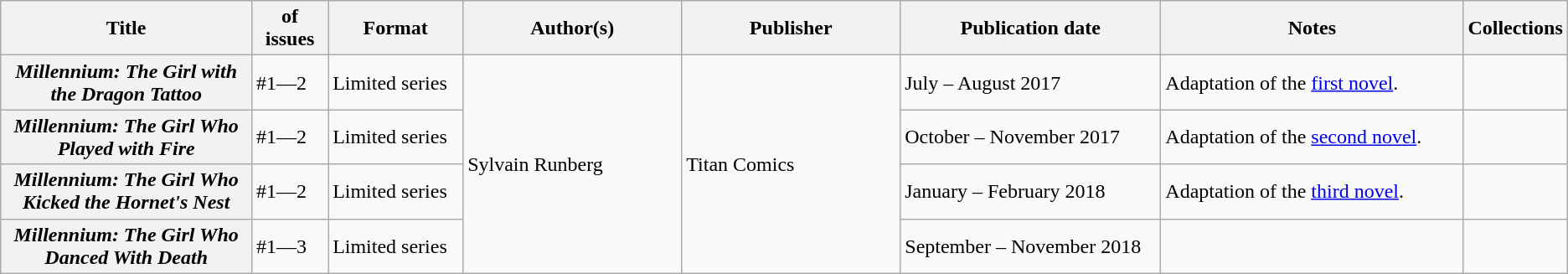<table class="wikitable">
<tr>
<th>Title</th>
<th style="width:40pt"> of issues</th>
<th style="width:75pt">Format</th>
<th style="width:125pt">Author(s)</th>
<th style="width:125pt">Publisher</th>
<th style="width:150pt">Publication date</th>
<th style="width:175pt">Notes</th>
<th>Collections</th>
</tr>
<tr>
<th><em>Millennium: The Girl with the Dragon Tattoo</em></th>
<td>#1—2</td>
<td>Limited series</td>
<td rowspan="4">Sylvain Runberg</td>
<td rowspan="4">Titan Comics</td>
<td>July – August 2017</td>
<td>Adaptation of the <a href='#'>first novel</a>.</td>
<td></td>
</tr>
<tr>
<th><em>Millennium: The Girl Who Played with Fire</em></th>
<td>#1—2</td>
<td>Limited series</td>
<td>October – November 2017</td>
<td>Adaptation of the <a href='#'>second novel</a>.</td>
<td></td>
</tr>
<tr>
<th><em>Millennium: The Girl Who Kicked the Hornet's Nest</em></th>
<td>#1—2</td>
<td>Limited series</td>
<td>January – February 2018</td>
<td>Adaptation of the <a href='#'>third novel</a>.</td>
<td></td>
</tr>
<tr>
<th><em>Millennium: The Girl Who Danced With Death</em></th>
<td>#1—3</td>
<td>Limited series</td>
<td>September – November 2018</td>
<td></td>
<td></td>
</tr>
</table>
